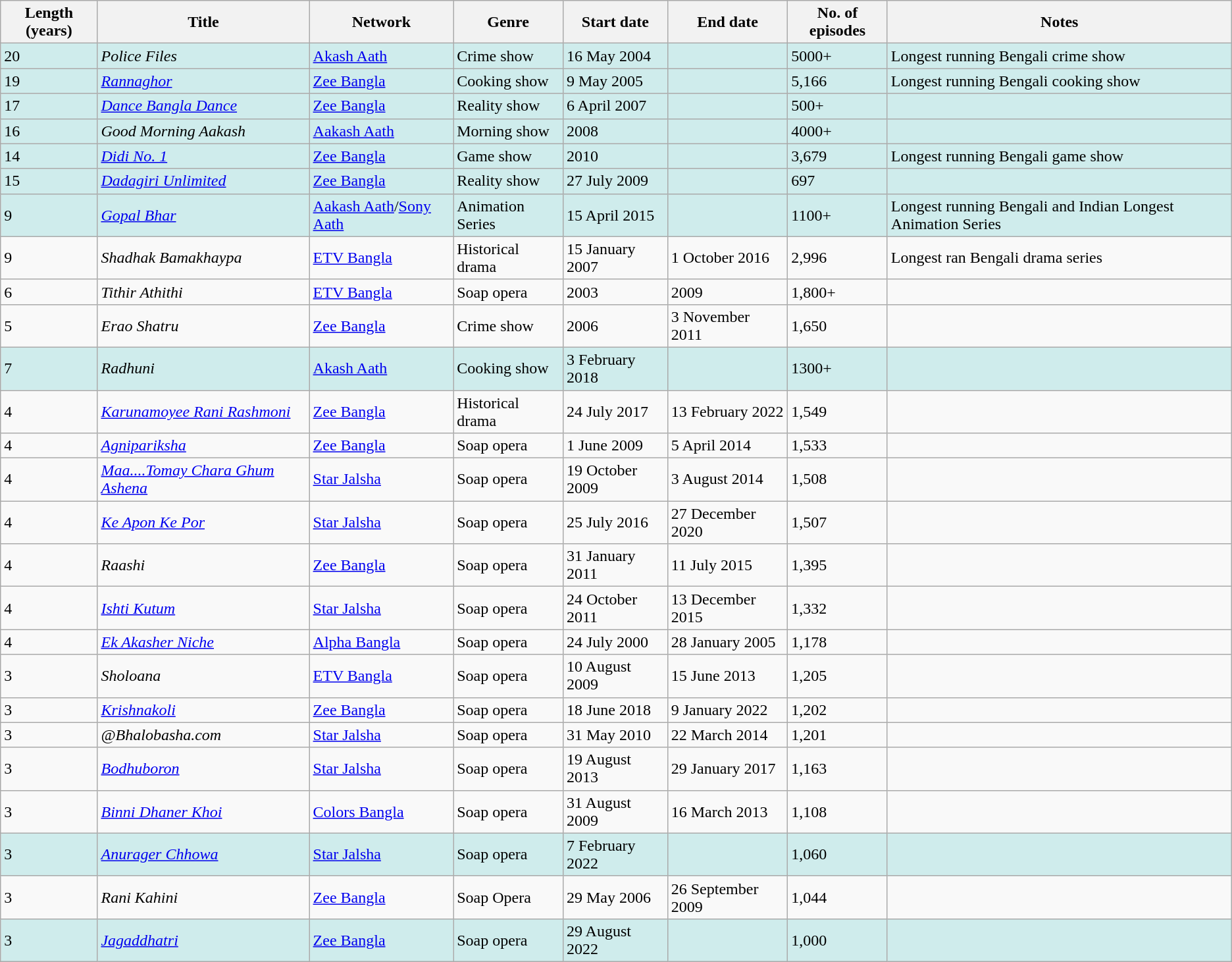<table class="wikitable sortable" text-align:center;>
<tr>
<th>Length (years)</th>
<th>Title</th>
<th>Network</th>
<th>Genre</th>
<th>Start date</th>
<th>End date</th>
<th>No. of episodes</th>
<th>Notes</th>
</tr>
<tr style="background:#cfecec">
<td>20</td>
<td><em>Police Files</em></td>
<td><a href='#'>Akash Aath</a></td>
<td>Crime show</td>
<td>16 May 2004</td>
<td></td>
<td>5000+</td>
<td>Longest running Bengali crime show</td>
</tr>
<tr style="background:#cfecec">
<td>19</td>
<td><em><a href='#'>Rannaghor</a></em></td>
<td><a href='#'>Zee Bangla</a></td>
<td>Cooking show</td>
<td>9 May 2005</td>
<td></td>
<td>5,166</td>
<td>Longest running Bengali cooking show</td>
</tr>
<tr style="background:#cfecec">
<td>17</td>
<td><em><a href='#'>Dance Bangla Dance</a></em></td>
<td><a href='#'>Zee Bangla</a></td>
<td>Reality show</td>
<td>6 April 2007</td>
<td></td>
<td>500+</td>
<td></td>
</tr>
<tr style="background:#cfecec">
<td>16</td>
<td><em>Good Morning Aakash</em></td>
<td><a href='#'>Aakash Aath</a></td>
<td>Morning show</td>
<td>2008</td>
<td></td>
<td>4000+</td>
<td></td>
</tr>
<tr style="background:#cfecec">
<td>14</td>
<td><em><a href='#'>Didi No. 1</a></em></td>
<td><a href='#'>Zee Bangla</a></td>
<td>Game show</td>
<td>2010</td>
<td></td>
<td>3,679</td>
<td>Longest running Bengali game show</td>
</tr>
<tr style="background:#cfecec">
<td>15</td>
<td><em><a href='#'>Dadagiri Unlimited</a></em></td>
<td><a href='#'>Zee Bangla</a></td>
<td>Reality show</td>
<td>27 July 2009</td>
<td></td>
<td>697</td>
<td></td>
</tr>
<tr style="background:#cfecec">
<td>9</td>
<td><em><a href='#'>Gopal Bhar</a></em></td>
<td><a href='#'>Aakash Aath</a>/<a href='#'>Sony Aath</a></td>
<td>Animation Series</td>
<td>15 April 2015</td>
<td></td>
<td>1100+</td>
<td>Longest running Bengali and Indian Longest Animation Series</td>
</tr>
<tr>
<td>9</td>
<td><em>Shadhak Bamakhaypa</em></td>
<td><a href='#'>ETV Bangla</a></td>
<td>Historical drama</td>
<td>15 January 2007</td>
<td>1 October 2016</td>
<td>2,996</td>
<td>Longest ran Bengali drama series</td>
</tr>
<tr>
<td>6</td>
<td><em>Tithir Athithi</em></td>
<td><a href='#'>ETV Bangla</a></td>
<td>Soap opera</td>
<td>2003</td>
<td>2009</td>
<td>1,800+</td>
<td></td>
</tr>
<tr>
<td>5</td>
<td><em>Erao Shatru</em></td>
<td><a href='#'>Zee Bangla</a></td>
<td>Crime show</td>
<td>2006</td>
<td>3 November 2011</td>
<td>1,650</td>
<td></td>
</tr>
<tr style="background:#cfecec">
<td>7</td>
<td><em>Radhuni</em></td>
<td><a href='#'>Akash Aath</a></td>
<td>Cooking show</td>
<td>3 February 2018</td>
<td></td>
<td>1300+</td>
<td></td>
</tr>
<tr>
<td>4</td>
<td><em><a href='#'>Karunamoyee Rani Rashmoni</a></em></td>
<td><a href='#'>Zee Bangla</a></td>
<td>Historical drama</td>
<td>24 July 2017</td>
<td>13 February 2022</td>
<td>1,549</td>
<td></td>
</tr>
<tr>
<td>4</td>
<td><em><a href='#'>Agnipariksha</a></em></td>
<td><a href='#'>Zee Bangla</a></td>
<td>Soap opera</td>
<td>1 June 2009</td>
<td>5 April 2014</td>
<td>1,533</td>
<td></td>
</tr>
<tr>
<td>4</td>
<td><em><a href='#'>Maa....Tomay Chara Ghum Ashena</a></em></td>
<td><a href='#'>Star Jalsha</a></td>
<td>Soap opera</td>
<td>19 October 2009</td>
<td>3 August 2014</td>
<td>1,508</td>
<td></td>
</tr>
<tr>
<td>4</td>
<td><em><a href='#'>Ke Apon Ke Por</a></em></td>
<td><a href='#'>Star Jalsha</a></td>
<td>Soap opera</td>
<td>25 July 2016</td>
<td>27 December 2020</td>
<td>1,507</td>
<td></td>
</tr>
<tr>
<td>4</td>
<td><em>Raashi</em></td>
<td><a href='#'>Zee Bangla</a></td>
<td>Soap opera</td>
<td>31 January 2011</td>
<td>11 July 2015</td>
<td>1,395</td>
<td></td>
</tr>
<tr>
<td>4</td>
<td><em><a href='#'>Ishti Kutum</a></em></td>
<td><a href='#'>Star Jalsha</a></td>
<td>Soap opera</td>
<td>24 October 2011</td>
<td>13 December 2015</td>
<td>1,332</td>
<td></td>
</tr>
<tr>
<td>4</td>
<td><em><a href='#'>Ek Akasher Niche</a></em></td>
<td><a href='#'>Alpha Bangla</a></td>
<td>Soap opera</td>
<td>24 July 2000</td>
<td>28 January 2005</td>
<td>1,178</td>
<td></td>
</tr>
<tr>
<td>3</td>
<td><em>Sholoana</em></td>
<td><a href='#'>ETV Bangla</a></td>
<td>Soap opera</td>
<td>10 August 2009</td>
<td>15 June 2013</td>
<td>1,205</td>
<td></td>
</tr>
<tr>
<td>3</td>
<td><em><a href='#'>Krishnakoli</a></em></td>
<td><a href='#'>Zee Bangla</a></td>
<td>Soap opera</td>
<td>18 June 2018</td>
<td>9 January 2022</td>
<td>1,202</td>
<td></td>
</tr>
<tr>
<td>3</td>
<td><em>@Bhalobasha.com</em></td>
<td><a href='#'>Star Jalsha</a></td>
<td>Soap opera</td>
<td>31 May 2010</td>
<td>22 March 2014</td>
<td>1,201</td>
<td></td>
</tr>
<tr>
<td>3</td>
<td><em><a href='#'>Bodhuboron</a></em></td>
<td><a href='#'>Star Jalsha</a></td>
<td>Soap opera</td>
<td>19 August 2013</td>
<td>29 January 2017</td>
<td>1,163</td>
<td></td>
</tr>
<tr>
<td>3</td>
<td><em><a href='#'>Binni Dhaner Khoi</a></em></td>
<td><a href='#'>Colors Bangla</a></td>
<td>Soap opera</td>
<td>31 August 2009</td>
<td>16 March 2013</td>
<td>1,108</td>
<td></td>
</tr>
<tr style="background:#cfecec">
<td>3</td>
<td><em><a href='#'>Anurager Chhowa</a></em></td>
<td><a href='#'>Star Jalsha</a></td>
<td>Soap opera</td>
<td>7 February 2022</td>
<td></td>
<td>1,060</td>
<td></td>
</tr>
<tr>
<td>3</td>
<td><em>Rani Kahini</em></td>
<td><a href='#'>Zee Bangla</a></td>
<td>Soap Opera</td>
<td>29 May 2006</td>
<td>26 September 2009</td>
<td>1,044</td>
<td></td>
</tr>
<tr style="background:#cfecec">
<td>3</td>
<td><em><a href='#'>Jagaddhatri</a></em></td>
<td><a href='#'>Zee Bangla</a></td>
<td>Soap opera</td>
<td>29 August 2022</td>
<td></td>
<td>1,000</td>
<td></td>
</tr>
</table>
